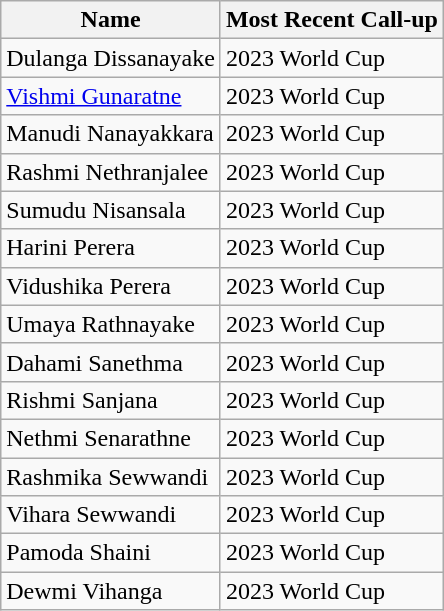<table class="wikitable sortable">
<tr>
<th>Name</th>
<th>Most Recent Call-up</th>
</tr>
<tr>
<td>Dulanga Dissanayake</td>
<td>2023 World Cup</td>
</tr>
<tr>
<td><a href='#'>Vishmi Gunaratne</a></td>
<td>2023 World Cup</td>
</tr>
<tr>
<td>Manudi Nanayakkara</td>
<td>2023 World Cup</td>
</tr>
<tr>
<td>Rashmi Nethranjalee</td>
<td>2023 World Cup</td>
</tr>
<tr>
<td>Sumudu Nisansala</td>
<td>2023 World Cup</td>
</tr>
<tr>
<td>Harini Perera</td>
<td>2023 World Cup</td>
</tr>
<tr>
<td>Vidushika Perera</td>
<td>2023 World Cup</td>
</tr>
<tr>
<td>Umaya Rathnayake</td>
<td>2023 World Cup</td>
</tr>
<tr>
<td>Dahami Sanethma</td>
<td>2023 World Cup</td>
</tr>
<tr>
<td>Rishmi Sanjana</td>
<td>2023 World Cup</td>
</tr>
<tr>
<td>Nethmi Senarathne</td>
<td>2023 World Cup</td>
</tr>
<tr>
<td>Rashmika Sewwandi</td>
<td>2023 World Cup</td>
</tr>
<tr>
<td>Vihara Sewwandi</td>
<td>2023 World Cup</td>
</tr>
<tr>
<td>Pamoda Shaini</td>
<td>2023 World Cup</td>
</tr>
<tr>
<td>Dewmi Vihanga</td>
<td>2023 World Cup</td>
</tr>
</table>
